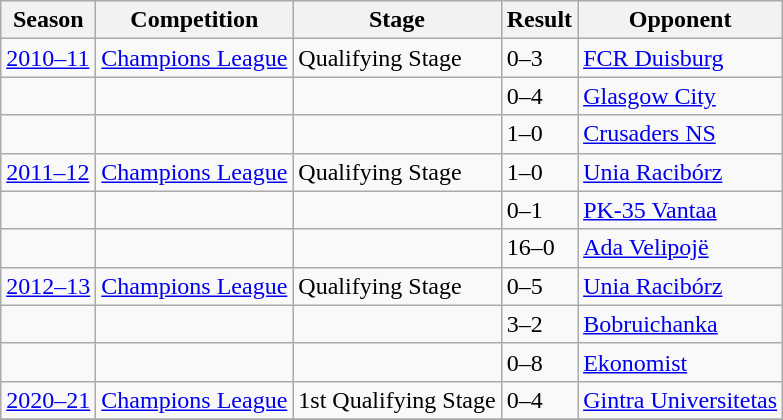<table class="wikitable">
<tr>
<th>Season</th>
<th>Competition</th>
<th>Stage</th>
<th>Result</th>
<th>Opponent</th>
</tr>
<tr>
<td><a href='#'>2010–11</a></td>
<td><a href='#'>Champions League</a></td>
<td>Qualifying Stage</td>
<td>0–3</td>
<td> <a href='#'>FCR Duisburg</a></td>
</tr>
<tr>
<td></td>
<td></td>
<td></td>
<td>0–4</td>
<td> <a href='#'>Glasgow City</a></td>
</tr>
<tr>
<td></td>
<td></td>
<td></td>
<td>1–0</td>
<td> <a href='#'>Crusaders NS</a></td>
</tr>
<tr>
<td><a href='#'>2011–12</a></td>
<td><a href='#'>Champions League</a></td>
<td>Qualifying Stage</td>
<td>1–0</td>
<td> <a href='#'>Unia Racibórz</a></td>
</tr>
<tr>
<td></td>
<td></td>
<td></td>
<td>0–1</td>
<td> <a href='#'>PK-35 Vantaa</a></td>
</tr>
<tr>
<td></td>
<td></td>
<td></td>
<td>16–0</td>
<td> <a href='#'>Ada Velipojë</a></td>
</tr>
<tr>
<td><a href='#'>2012–13</a></td>
<td><a href='#'>Champions League</a></td>
<td>Qualifying Stage</td>
<td>0–5</td>
<td> <a href='#'>Unia Racibórz</a></td>
</tr>
<tr>
<td></td>
<td></td>
<td></td>
<td>3–2</td>
<td> <a href='#'>Bobruichanka</a></td>
</tr>
<tr>
<td></td>
<td></td>
<td></td>
<td>0–8</td>
<td> <a href='#'>Ekonomist</a></td>
</tr>
<tr>
<td><a href='#'>2020–21</a></td>
<td><a href='#'>Champions League</a></td>
<td>1st Qualifying Stage</td>
<td>0–4</td>
<td> <a href='#'>Gintra Universitetas</a></td>
</tr>
<tr>
</tr>
</table>
